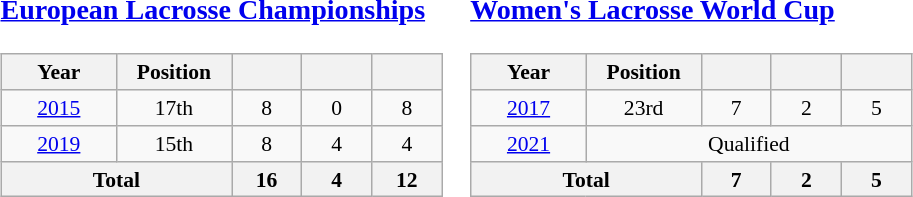<table>
<tr>
<td valign=top width=0%><br><h3><a href='#'>European Lacrosse Championships</a></h3><table class="wikitable" style="text-align: center;font-size:90%;">
<tr>
<th width=70>Year</th>
<th width=70>Position</th>
<th width=40></th>
<th width=40></th>
<th width=40></th>
</tr>
<tr>
<td> <a href='#'>2015</a></td>
<td>17th</td>
<td>8</td>
<td>0</td>
<td>8</td>
</tr>
<tr>
<td> <a href='#'>2019</a></td>
<td>15th</td>
<td>8</td>
<td>4</td>
<td>4</td>
</tr>
<tr>
<th colspan=2>Total</th>
<th>16</th>
<th>4</th>
<th>12</th>
</tr>
</table>
</td>
<td valign=top width=0%><br><h3><a href='#'>Women's Lacrosse World Cup</a></h3><table class="wikitable" style="text-align: center;font-size:90%;">
<tr>
<th width=70>Year</th>
<th width=70>Position</th>
<th width=40></th>
<th width=40></th>
<th width=40></th>
</tr>
<tr>
<td> <a href='#'>2017</a></td>
<td>23rd</td>
<td>7</td>
<td>2</td>
<td>5</td>
</tr>
<tr>
<td> <a href='#'>2021</a></td>
<td colspan=4>Qualified</td>
</tr>
<tr>
<th colspan=2>Total</th>
<th>7</th>
<th>2</th>
<th>5</th>
</tr>
</table>
</td>
</tr>
</table>
